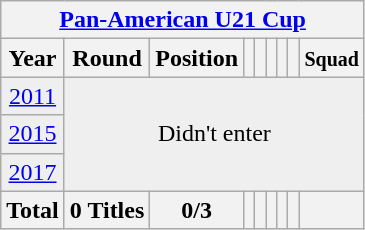<table class="wikitable" style="text-align: center;">
<tr>
<th colspan=9><a href='#'>Pan-American U21 Cup</a></th>
</tr>
<tr>
<th>Year</th>
<th>Round</th>
<th>Position</th>
<th></th>
<th></th>
<th></th>
<th></th>
<th></th>
<th><small>Squad</small></th>
</tr>
<tr bgcolor="efefef">
<td> <a href='#'>2011</a></td>
<td colspan=9 rowspan=3>Didn't enter</td>
</tr>
<tr bgcolor="efefef">
<td> <a href='#'>2015</a></td>
</tr>
<tr bgcolor="efefef">
<td> <a href='#'>2017</a></td>
</tr>
<tr>
<th>Total</th>
<th>0 Titles</th>
<th>0/3</th>
<th></th>
<th></th>
<th></th>
<th></th>
<th></th>
<th></th>
</tr>
</table>
